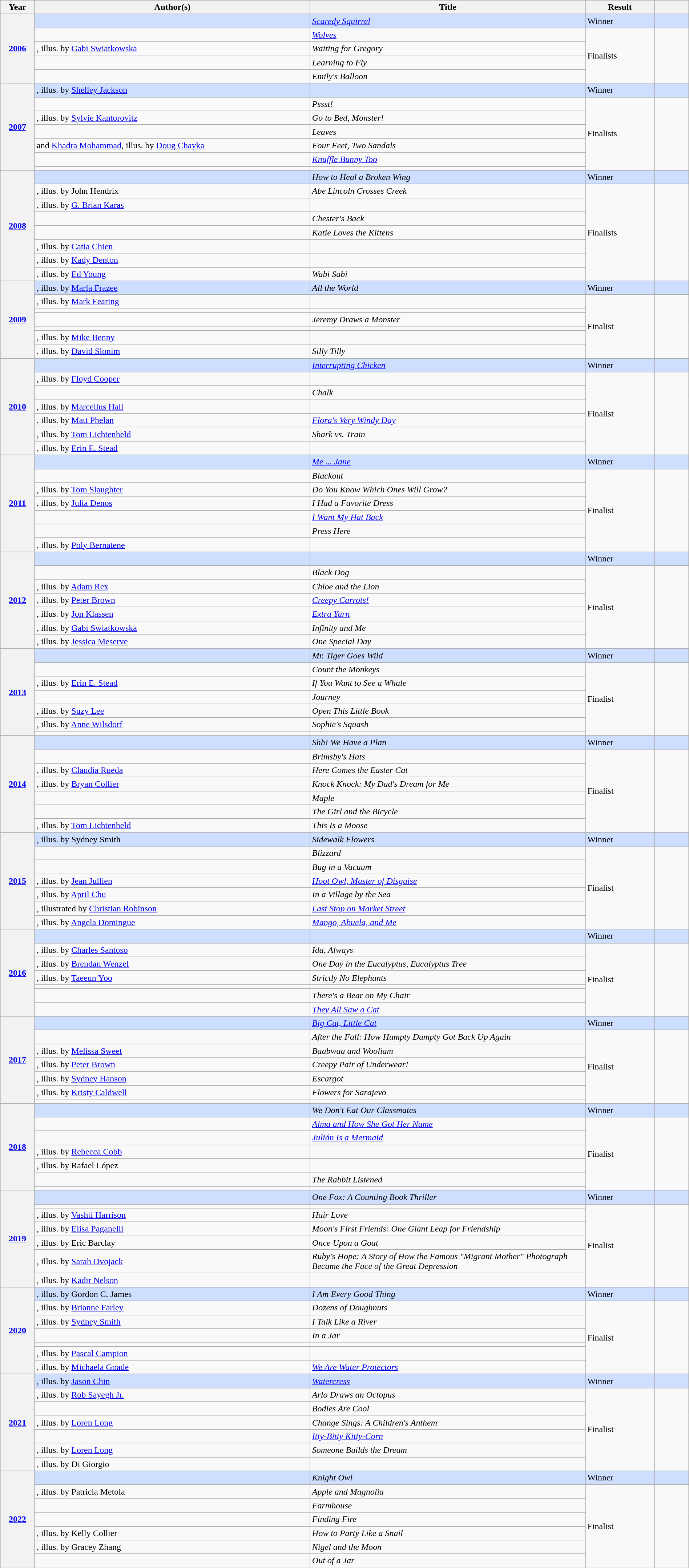<table class="wikitable sortable mw-collapsible" width="100%">
<tr>
<th scope=col width="5%">Year</th>
<th scope=col width="40%">Author(s)</th>
<th scope=col width="40%">Title</th>
<th scope=col width="10%">Result</th>
<th scope=col width="5%" class="unsortable"></th>
</tr>
<tr style="background:#cddeff">
<th scope=row rowspan="5"><a href='#'>2006</a></th>
<td></td>
<td><em><a href='#'>Scaredy Squirrel</a></em></td>
<td>Winner</td>
<td></td>
</tr>
<tr>
<td></td>
<td><em><a href='#'>Wolves</a></em></td>
<td rowspan="4">Finalists</td>
<td rowspan="4"></td>
</tr>
<tr>
<td>, illus. by <a href='#'>Gabi Swiatkowska</a></td>
<td><em>Waiting for Gregory</em></td>
</tr>
<tr>
<td></td>
<td><em>Learning to Fly</em></td>
</tr>
<tr>
<td></td>
<td><em>Emily's Balloon</em></td>
</tr>
<tr style="background:#cddeff">
<th scope=row rowspan="7"><a href='#'>2007</a></th>
<td>, illus. by <a href='#'>Shelley Jackson</a></td>
<td><em></em></td>
<td>Winner</td>
<td></td>
</tr>
<tr>
<td></td>
<td><em>Pssst!</em></td>
<td rowspan="6">Finalists</td>
<td rowspan="6"></td>
</tr>
<tr>
<td>, illus. by <a href='#'>Sylvie Kantorovitz</a></td>
<td><em>Go to Bed, Monster!</em></td>
</tr>
<tr>
<td></td>
<td><em>Leaves</em></td>
</tr>
<tr>
<td> and <a href='#'>Khadra Mohammad</a>, illus. by <a href='#'>Doug Chayka</a></td>
<td><em>Four Feet, Two Sandals</em></td>
</tr>
<tr>
<td></td>
<td><em><a href='#'>Knuffle Bunny Too</a></em></td>
</tr>
<tr>
<td></td>
<td></td>
</tr>
<tr style="background:#cddeff">
<th scope=row rowspan="8"><a href='#'>2008</a></th>
<td></td>
<td><em>How to Heal a Broken Wing</em></td>
<td>Winner</td>
<td></td>
</tr>
<tr>
<td>, illus. by John Hendrix</td>
<td><em>Abe Lincoln Crosses  Creek</em></td>
<td rowspan="7">Finalists</td>
<td rowspan="7"></td>
</tr>
<tr>
<td>, illus. by <a href='#'>G. Brian Karas</a></td>
<td></td>
</tr>
<tr>
<td></td>
<td><em>Chester's Back</em></td>
</tr>
<tr>
<td></td>
<td><em>Katie Loves the Kittens</em></td>
</tr>
<tr>
<td>, illus. by <a href='#'>Catia Chien</a></td>
<td></td>
</tr>
<tr>
<td>, illus. by <a href='#'>Kady Denton</a></td>
<td></td>
</tr>
<tr>
<td>, illus. by <a href='#'>Ed Young</a></td>
<td><em>Wabi Sabi</em></td>
</tr>
<tr style="background:#cddeff">
<th scope=row rowspan="7"><a href='#'>2009</a></th>
<td>, illus. by <a href='#'>Marla Frazee</a></td>
<td><em>All the World</em></td>
<td>Winner</td>
<td></td>
</tr>
<tr>
<td>, illus. by <a href='#'>Mark Fearing</a></td>
<td></td>
<td rowspan="6">Finalist</td>
<td rowspan="6"></td>
</tr>
<tr>
<td></td>
<td></td>
</tr>
<tr>
<td></td>
<td><em>Jeremy Draws a Monster</em></td>
</tr>
<tr>
<td></td>
<td></td>
</tr>
<tr>
<td>, illus. by <a href='#'>Mike Benny</a></td>
<td></td>
</tr>
<tr>
<td>, illus. by <a href='#'>David Slonim</a></td>
<td><em>Silly Tilly</em></td>
</tr>
<tr style="background:#cddeff">
<th scope=row rowspan="7"><a href='#'>2010</a></th>
<td></td>
<td><em><a href='#'>Interrupting Chicken</a></em></td>
<td>Winner</td>
<td></td>
</tr>
<tr>
<td>, illus. by <a href='#'>Floyd Cooper</a></td>
<td></td>
<td rowspan="6">Finalist</td>
<td rowspan="6"></td>
</tr>
<tr>
<td></td>
<td><em>Chalk</em></td>
</tr>
<tr>
<td>, illus. by <a href='#'>Marcellus Hall</a></td>
<td></td>
</tr>
<tr>
<td>, illus. by <a href='#'>Matt Phelan</a></td>
<td><em><a href='#'>Flora's Very Windy Day</a></em></td>
</tr>
<tr>
<td>, illus. by <a href='#'>Tom Lichtenheld</a></td>
<td><em>Shark vs. Train</em></td>
</tr>
<tr>
<td>, illus. by <a href='#'>Erin E. Stead</a></td>
<td></td>
</tr>
<tr style="background:#cddeff">
<th scope=row rowspan="7"><a href='#'>2011</a></th>
<td></td>
<td><em><a href='#'>Me ... Jane</a></em></td>
<td>Winner</td>
<td></td>
</tr>
<tr>
<td></td>
<td><em>Blackout</em></td>
<td rowspan="6">Finalist</td>
<td rowspan="6"></td>
</tr>
<tr>
<td>, illus. by <a href='#'>Tom Slaughter</a></td>
<td><em>Do You Know Which Ones Will Grow?</em></td>
</tr>
<tr>
<td>, illus. by <a href='#'>Julia Denos</a></td>
<td><em>I Had a Favorite Dress</em></td>
</tr>
<tr>
<td></td>
<td><em><a href='#'>I Want My Hat Back</a></em></td>
</tr>
<tr>
<td></td>
<td><em>Press Here</em></td>
</tr>
<tr>
<td>, illus. by <a href='#'>Poly Bernatene</a></td>
<td></td>
</tr>
<tr style="background:#cddeff">
<th scope=row rowspan="7"><a href='#'>2012</a></th>
<td></td>
<td><em></em></td>
<td>Winner</td>
<td></td>
</tr>
<tr>
<td></td>
<td><em>Black Dog</em></td>
<td rowspan="6">Finalist</td>
<td rowspan="6"></td>
</tr>
<tr>
<td>, illus. by <a href='#'>Adam Rex</a></td>
<td><em>Chloe and the Lion</em></td>
</tr>
<tr>
<td>, illus. by <a href='#'>Peter Brown</a></td>
<td><em><a href='#'>Creepy Carrots!</a></em></td>
</tr>
<tr>
<td>, illus. by <a href='#'>Jon Klassen</a></td>
<td><em><a href='#'>Extra Yarn</a></em></td>
</tr>
<tr>
<td>, illus. by <a href='#'>Gabi Swiatkowska</a></td>
<td><em>Infinity and Me</em></td>
</tr>
<tr>
<td>, illus. by <a href='#'>Jessica Meserve</a></td>
<td><em>One Special Day</em></td>
</tr>
<tr style="background:#cddeff">
<th scope=row rowspan="7"><a href='#'>2013</a></th>
<td></td>
<td><em>Mr. Tiger Goes Wild</em></td>
<td>Winner</td>
<td></td>
</tr>
<tr>
<td></td>
<td><em>Count the Monkeys</em></td>
<td rowspan="6">Finalist</td>
<td rowspan="6"></td>
</tr>
<tr>
<td>, illus. by <a href='#'>Erin E. Stead</a></td>
<td><em>If You Want to See a Whale</em></td>
</tr>
<tr>
<td></td>
<td><em>Journey</em></td>
</tr>
<tr>
<td>, illus. by <a href='#'>Suzy Lee</a></td>
<td><em>Open This Little Book</em></td>
</tr>
<tr>
<td>, illus. by <a href='#'>Anne Wilsdorf</a></td>
<td><em>Sophie's Squash</em></td>
</tr>
<tr>
<td></td>
<td></td>
</tr>
<tr style="background:#cddeff">
<th scope=row rowspan="7"><a href='#'>2014</a></th>
<td></td>
<td><em>Shh! We Have a Plan</em></td>
<td>Winner</td>
<td></td>
</tr>
<tr>
<td></td>
<td><em>Brimsby's Hats</em></td>
<td rowspan="6">Finalist</td>
<td rowspan="6"></td>
</tr>
<tr>
<td>, illus. by <a href='#'>Claudia Rueda</a></td>
<td><em>Here Comes the Easter Cat</em></td>
</tr>
<tr>
<td>, illus. by <a href='#'>Bryan Collier</a></td>
<td><em>Knock Knock: My Dad's Dream for Me</em></td>
</tr>
<tr>
<td></td>
<td><em>Maple</em></td>
</tr>
<tr>
<td></td>
<td><em>The Girl and the Bicycle</em></td>
</tr>
<tr>
<td>, illus. by <a href='#'>Tom Lichtenheld</a></td>
<td><em>This Is a Moose</em></td>
</tr>
<tr style="background:#cddeff">
<th scope=row rowspan="7"><a href='#'>2015</a></th>
<td>, illus. by Sydney Smith</td>
<td><em>Sidewalk Flowers</em></td>
<td>Winner</td>
<td></td>
</tr>
<tr>
<td></td>
<td><em>Blizzard</em></td>
<td rowspan="6">Finalist</td>
<td rowspan="6"></td>
</tr>
<tr>
<td></td>
<td><em>Bug in a Vacuum</em></td>
</tr>
<tr>
<td>, illus. by <a href='#'>Jean Jullien</a></td>
<td><em><a href='#'>Hoot Owl, Master of Disguise</a></em></td>
</tr>
<tr>
<td>, illus. by <a href='#'>April Chu</a></td>
<td><em>In a Village by the Sea</em></td>
</tr>
<tr>
<td>, illustrated by <a href='#'>Christian Robinson</a></td>
<td><em><a href='#'>Last Stop on Market Street</a></em></td>
</tr>
<tr>
<td>, illus. by <a href='#'>Angela Domingue</a></td>
<td><em><a href='#'>Mango, Abuela, and Me</a></em></td>
</tr>
<tr style="background:#cddeff">
<th scope=row rowspan="7"><a href='#'>2016</a></th>
<td></td>
<td></td>
<td>Winner</td>
<td></td>
</tr>
<tr>
<td>, illus. by <a href='#'>Charles Santoso</a></td>
<td><em>Ida, Always</em></td>
<td rowspan="6">Finalist</td>
<td rowspan="6"></td>
</tr>
<tr>
<td>, illus. by <a href='#'>Brendan Wenzel</a></td>
<td><em>One Day in the Eucalyptus, Eucalyptus Tree</em></td>
</tr>
<tr>
<td>, illus. by <a href='#'>Taeeun Yoo</a></td>
<td><em>Strictly No Elephants</em></td>
</tr>
<tr>
<td></td>
<td></td>
</tr>
<tr>
<td></td>
<td><em>There's a Bear on My Chair</em></td>
</tr>
<tr>
<td></td>
<td><em><a href='#'>They All Saw a Cat</a></em></td>
</tr>
<tr style="background:#cddeff">
<th scope=row rowspan="7"><a href='#'>2017</a></th>
<td></td>
<td><em><a href='#'>Big Cat, Little Cat</a></em></td>
<td>Winner</td>
<td></td>
</tr>
<tr>
<td></td>
<td><em>After the Fall: How Humpty Dumpty Got Back Up Again</em></td>
<td rowspan="6">Finalist</td>
<td rowspan="6"></td>
</tr>
<tr>
<td>, illus. by <a href='#'>Melissa Sweet</a></td>
<td><em>Baabwaa and Wooliam</em></td>
</tr>
<tr>
<td>, illus. by <a href='#'>Peter Brown</a></td>
<td><em>Creepy Pair of Underwear!</em></td>
</tr>
<tr>
<td>, illus. by <a href='#'>Sydney Hanson</a></td>
<td><em>Escargot</em></td>
</tr>
<tr>
<td>, illus. by <a href='#'>Kristy Caldwell</a></td>
<td><em>Flowers for Sarajevo</em></td>
</tr>
<tr>
<td></td>
<td></td>
</tr>
<tr style="background:#cddeff">
<th scope=row rowspan="7"><a href='#'>2018</a></th>
<td></td>
<td><em>We Don't Eat Our Classmates</em></td>
<td>Winner</td>
<td></td>
</tr>
<tr>
<td></td>
<td><em><a href='#'>Alma and How She Got Her Name</a></em></td>
<td rowspan="6">Finalist</td>
<td rowspan="6"></td>
</tr>
<tr>
<td></td>
<td><em><a href='#'>Julián Is a Mermaid</a></em></td>
</tr>
<tr>
<td>, illus. by <a href='#'>Rebecca Cobb</a></td>
<td><em></em></td>
</tr>
<tr>
<td>, illus. by Rafael López</td>
<td><em></em></td>
</tr>
<tr>
<td></td>
<td><em>The Rabbit Listened</em></td>
</tr>
<tr>
<td></td>
<td><em></em></td>
</tr>
<tr style="background:#cddeff">
<th scope=row rowspan="7"><a href='#'>2019</a></th>
<td></td>
<td><em>One Fox: A Counting Book Thriller</em></td>
<td>Winner</td>
<td></td>
</tr>
<tr>
<td></td>
<td></td>
<td rowspan="6">Finalist</td>
<td rowspan="6"></td>
</tr>
<tr>
<td>, illus. by <a href='#'>Vashti Harrison</a></td>
<td><em>Hair Love</em></td>
</tr>
<tr>
<td>, illus. by <a href='#'>Elisa Paganelli</a></td>
<td><em>Moon's First Friends: One Giant Leap for Friendship</em></td>
</tr>
<tr>
<td>, illus. by Eric Barclay</td>
<td><em>Once Upon a Goat</em></td>
</tr>
<tr>
<td>, illus. by <a href='#'>Sarah Dvojack</a></td>
<td><em>Ruby's Hope: A Story of How the Famous "Migrant Mother" Photograph Became the Face of the Great Depression</em></td>
</tr>
<tr>
<td>, illus. by <a href='#'>Kadir Nelson</a></td>
<td></td>
</tr>
<tr style="background:#cddeff">
<th scope=row rowspan="7"><a href='#'>2020</a></th>
<td>, illus. by Gordon C. James</td>
<td><em>I Am Every Good Thing</em></td>
<td>Winner</td>
<td></td>
</tr>
<tr>
<td>, illus. by <a href='#'>Brianne Farley</a></td>
<td><em>Dozens of Doughnuts</em></td>
<td rowspan="6">Finalist</td>
<td rowspan="6"></td>
</tr>
<tr>
<td>, illus. by <a href='#'>Sydney Smith</a></td>
<td><em>I Talk Like a River</em></td>
</tr>
<tr>
<td></td>
<td><em>In a Jar</em></td>
</tr>
<tr>
<td></td>
<td></td>
</tr>
<tr>
<td>, illus. by <a href='#'>Pascal Campion</a></td>
<td></td>
</tr>
<tr>
<td>, illus. by <a href='#'>Michaela Goade</a></td>
<td><em><a href='#'>We Are Water Protectors</a></em></td>
</tr>
<tr style="background:#cddeff">
<th scope=row rowspan="7"><a href='#'>2021</a></th>
<td>, illus. by <a href='#'>Jason Chin</a></td>
<td><em><a href='#'>Watercress</a></em></td>
<td>Winner</td>
<td></td>
</tr>
<tr>
<td>, illus. by <a href='#'>Rob Sayegh Jr.</a></td>
<td><em>Arlo Draws an Octopus</em></td>
<td rowspan="6">Finalist</td>
<td rowspan="6"></td>
</tr>
<tr>
<td></td>
<td><em>Bodies Are Cool</em></td>
</tr>
<tr>
<td>, illus. by <a href='#'>Loren Long</a></td>
<td><em>Change Sings: A Children's Anthem</em></td>
</tr>
<tr>
<td></td>
<td><em><a href='#'>Itty-Bitty Kitty-Corn</a></em></td>
</tr>
<tr>
<td>, illus. by <a href='#'>Loren Long</a></td>
<td><em>Someone Builds the Dream</em></td>
</tr>
<tr>
<td>, illus. by Di Giorgio</td>
<td></td>
</tr>
<tr style="background:#cddeff">
<th rowspan="7"><a href='#'>2022</a></th>
<td></td>
<td><em>Knight Owl</em></td>
<td>Winner</td>
<td></td>
</tr>
<tr>
<td>, illus. by Patricia Metola</td>
<td><em>Apple and Magnolia</em></td>
<td rowspan="6">Finalist</td>
<td rowspan="6"></td>
</tr>
<tr>
<td></td>
<td><em>Farmhouse</em></td>
</tr>
<tr>
<td></td>
<td><em>Finding Fire</em></td>
</tr>
<tr>
<td>, illus. by Kelly Collier</td>
<td><em>How to Party Like a Snail</em></td>
</tr>
<tr>
<td>, illus. by Gracey Zhang</td>
<td><em>Nigel and the Moon</em></td>
</tr>
<tr>
<td></td>
<td><em>Out of a Jar</em></td>
</tr>
</table>
